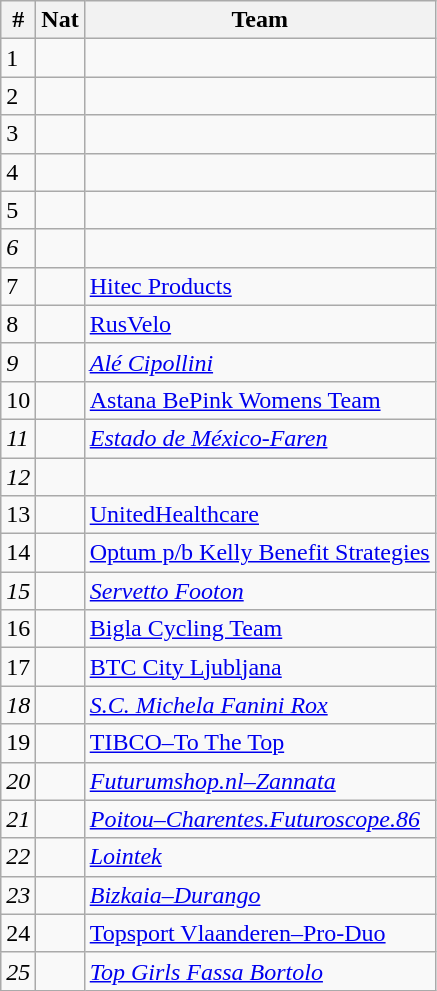<table class="wikitable sortable">
<tr>
<th>#</th>
<th>Nat</th>
<th>Team</th>
</tr>
<tr>
<td>1</td>
<td></td>
<td></td>
</tr>
<tr>
<td>2</td>
<td></td>
<td></td>
</tr>
<tr>
<td>3</td>
<td></td>
<td></td>
</tr>
<tr>
<td>4</td>
<td></td>
<td></td>
</tr>
<tr>
<td>5</td>
<td></td>
<td></td>
</tr>
<tr>
<td><em>6</em></td>
<td></td>
<td><em></em></td>
</tr>
<tr>
<td>7</td>
<td></td>
<td><a href='#'>Hitec Products</a></td>
</tr>
<tr>
<td>8</td>
<td></td>
<td><a href='#'>RusVelo</a></td>
</tr>
<tr>
<td><em>9</em></td>
<td></td>
<td><em><a href='#'>Alé Cipollini</a></em></td>
</tr>
<tr>
<td>10</td>
<td></td>
<td><a href='#'>Astana BePink Womens Team</a></td>
</tr>
<tr>
<td><em>11</em></td>
<td></td>
<td><em><a href='#'>Estado de México-Faren</a></em></td>
</tr>
<tr>
<td><em>12</em></td>
<td></td>
<td><em></em></td>
</tr>
<tr>
<td>13</td>
<td></td>
<td><a href='#'>UnitedHealthcare</a></td>
</tr>
<tr>
<td>14</td>
<td></td>
<td><a href='#'>Optum p/b Kelly Benefit Strategies</a></td>
</tr>
<tr>
<td><em>15</em></td>
<td></td>
<td><em><a href='#'>Servetto Footon</a></em></td>
</tr>
<tr>
<td>16</td>
<td></td>
<td><a href='#'>Bigla Cycling Team</a></td>
</tr>
<tr>
<td>17</td>
<td></td>
<td><a href='#'>BTC City Ljubljana</a></td>
</tr>
<tr>
<td><em>18</em></td>
<td></td>
<td><em><a href='#'>S.C. Michela Fanini Rox</a></em></td>
</tr>
<tr>
<td>19</td>
<td></td>
<td><a href='#'>TIBCO–To The Top</a></td>
</tr>
<tr>
<td><em>20</em></td>
<td></td>
<td><em><a href='#'>Futurumshop.nl–Zannata</a></em></td>
</tr>
<tr>
<td><em>21</em></td>
<td></td>
<td><em><a href='#'>Poitou–Charentes.Futuroscope.86</a></em></td>
</tr>
<tr>
<td><em>22</em></td>
<td></td>
<td><em><a href='#'>Lointek</a></em></td>
</tr>
<tr>
<td><em>23</em></td>
<td></td>
<td><em><a href='#'>Bizkaia–Durango</a></em></td>
</tr>
<tr>
<td>24</td>
<td></td>
<td><a href='#'>Topsport Vlaanderen–Pro-Duo</a></td>
</tr>
<tr>
<td><em>25</em></td>
<td></td>
<td><em><a href='#'>Top Girls Fassa Bortolo</a></em></td>
</tr>
</table>
